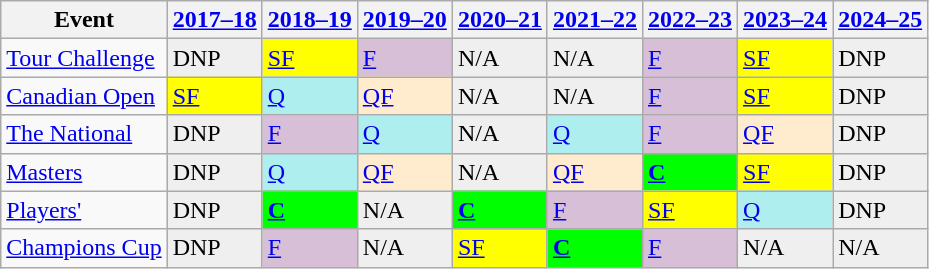<table class="wikitable" border="1">
<tr>
<th>Event</th>
<th><a href='#'>2017–18</a></th>
<th><a href='#'>2018–19</a></th>
<th><a href='#'>2019–20</a></th>
<th><a href='#'>2020–21</a></th>
<th><a href='#'>2021–22</a></th>
<th><a href='#'>2022–23</a></th>
<th><a href='#'>2023–24</a></th>
<th><a href='#'>2024–25</a></th>
</tr>
<tr>
<td><a href='#'>Tour Challenge</a></td>
<td style="background:#EFEFEF;">DNP</td>
<td style="background:yellow;"><a href='#'>SF</a></td>
<td style="background:thistle;"><a href='#'>F</a></td>
<td style="background:#EFEFEF;">N/A</td>
<td style="background:#EFEFEF;">N/A</td>
<td style="background:thistle;"><a href='#'>F</a></td>
<td style="background:yellow;"><a href='#'>SF</a></td>
<td style="background:#EFEFEF;">DNP</td>
</tr>
<tr>
<td><a href='#'>Canadian Open</a></td>
<td style="background:yellow;"><a href='#'>SF</a></td>
<td style="background:#afeeee;"><a href='#'>Q</a></td>
<td style="background:#ffebcd;"><a href='#'>QF</a></td>
<td style="background:#EFEFEF;">N/A</td>
<td style="background:#EFEFEF;">N/A</td>
<td style="background:thistle;"><a href='#'>F</a></td>
<td style="background:yellow;"><a href='#'>SF</a></td>
<td style="background:#EFEFEF;">DNP</td>
</tr>
<tr>
<td><a href='#'>The National</a></td>
<td style="background:#EFEFEF;">DNP</td>
<td style="background:thistle;"><a href='#'>F</a></td>
<td style="background:#afeeee;"><a href='#'>Q</a></td>
<td style="background:#EFEFEF;">N/A</td>
<td style="background:#afeeee;"><a href='#'>Q</a></td>
<td style="background:thistle;"><a href='#'>F</a></td>
<td style="background:#ffebcd;"><a href='#'>QF</a></td>
<td style="background:#EFEFEF;">DNP</td>
</tr>
<tr>
<td><a href='#'>Masters</a></td>
<td style="background:#EFEFEF;">DNP</td>
<td style="background:#afeeee;"><a href='#'>Q</a></td>
<td style="background:#ffebcd;"><a href='#'>QF</a></td>
<td style="background:#EFEFEF;">N/A</td>
<td style="background:#ffebcd;"><a href='#'>QF</a></td>
<td style="background:#00ff00;"><strong><a href='#'>C</a></strong></td>
<td style="background:yellow;"><a href='#'>SF</a></td>
<td style="background:#EFEFEF;">DNP</td>
</tr>
<tr>
<td><a href='#'>Players'</a></td>
<td style="background:#EFEFEF;">DNP</td>
<td style="background:#00ff00;"><strong><a href='#'>C</a></strong></td>
<td style="background:#EFEFEF;">N/A</td>
<td style="background:#00ff00;"><strong><a href='#'>C</a></strong></td>
<td style="background:thistle;"><a href='#'>F</a></td>
<td style="background:yellow;"><a href='#'>SF</a></td>
<td style="background:#afeeee;"><a href='#'>Q</a></td>
<td style="background:#EFEFEF;">DNP</td>
</tr>
<tr>
<td><a href='#'>Champions Cup</a></td>
<td style="background:#EFEFEF;">DNP</td>
<td style="background:thistle;"><a href='#'>F</a></td>
<td style="background:#EFEFEF;">N/A</td>
<td style="background:yellow;"><a href='#'>SF</a></td>
<td style="background:#00ff00;"><strong><a href='#'>C</a></strong></td>
<td style="background:thistle;"><a href='#'>F</a></td>
<td style="background:#EFEFEF;">N/A</td>
<td style="background:#EFEFEF;">N/A</td>
</tr>
</table>
